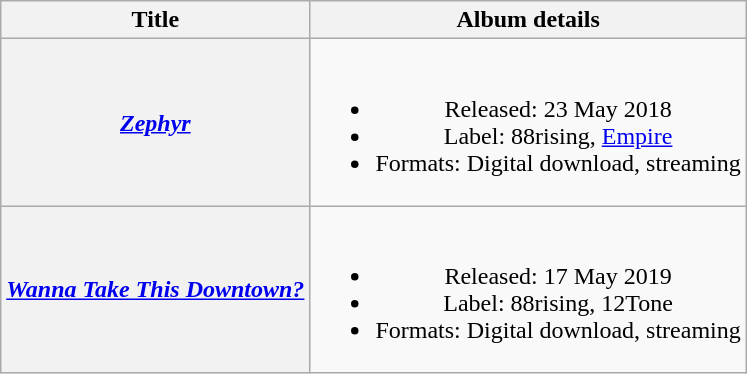<table class="wikitable plainrowheaders" style="text-align:center;">
<tr>
<th>Title</th>
<th>Album details</th>
</tr>
<tr>
<th scope="row"><em><a href='#'>Zephyr</a></em></th>
<td><br><ul><li>Released: 23 May 2018</li><li>Label: 88rising, <a href='#'>Empire</a></li><li>Formats: Digital download, streaming</li></ul></td>
</tr>
<tr>
<th scope="row"><em><a href='#'>Wanna Take This Downtown?</a></em></th>
<td><br><ul><li>Released: 17 May 2019</li><li>Label: 88rising, 12Tone</li><li>Formats: Digital download, streaming</li></ul></td>
</tr>
</table>
